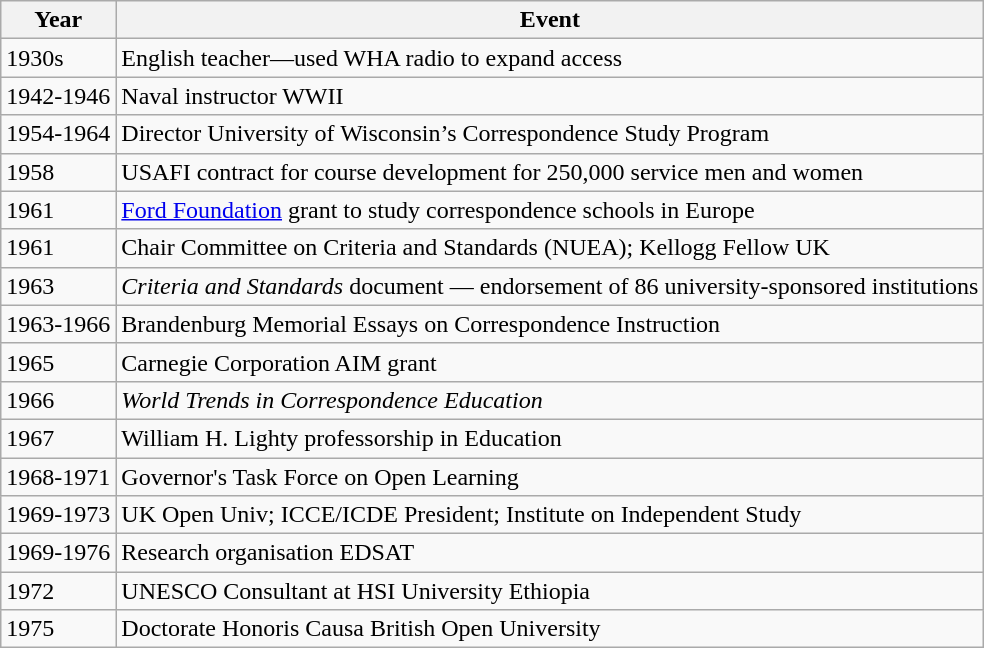<table class="wikitable">
<tr>
<th>Year</th>
<th>Event</th>
</tr>
<tr>
<td>1930s</td>
<td>English teacher—used WHA radio to expand access</td>
</tr>
<tr>
<td>1942-1946</td>
<td>Naval instructor WWII</td>
</tr>
<tr>
<td>1954-1964</td>
<td>Director University of Wisconsin’s Correspondence Study Program</td>
</tr>
<tr>
<td>1958</td>
<td>USAFI contract for course development for 250,000 service men and women</td>
</tr>
<tr>
<td>1961</td>
<td><a href='#'>Ford Foundation</a> grant to study correspondence schools in Europe</td>
</tr>
<tr>
<td>1961</td>
<td>Chair Committee on Criteria and  Standards (NUEA); Kellogg Fellow UK</td>
</tr>
<tr>
<td>1963</td>
<td><em>Criteria and Standards</em> document — endorsement of 86 university-sponsored institutions</td>
</tr>
<tr>
<td>1963-1966</td>
<td>Brandenburg Memorial Essays on Correspondence Instruction</td>
</tr>
<tr>
<td>1965</td>
<td>Carnegie Corporation AIM grant</td>
</tr>
<tr>
<td>1966</td>
<td><em>World Trends in Correspondence Education</em></td>
</tr>
<tr>
<td>1967</td>
<td>William H. Lighty professorship in Education</td>
</tr>
<tr>
<td>1968-1971</td>
<td>Governor's Task Force on Open Learning</td>
</tr>
<tr>
<td>1969-1973</td>
<td>UK Open Univ; ICCE/ICDE President; Institute on Independent Study</td>
</tr>
<tr>
<td>1969-1976</td>
<td>Research organisation EDSAT</td>
</tr>
<tr>
<td>1972</td>
<td>UNESCO Consultant at HSI University Ethiopia</td>
</tr>
<tr>
<td>1975</td>
<td>Doctorate Honoris Causa British Open University</td>
</tr>
</table>
